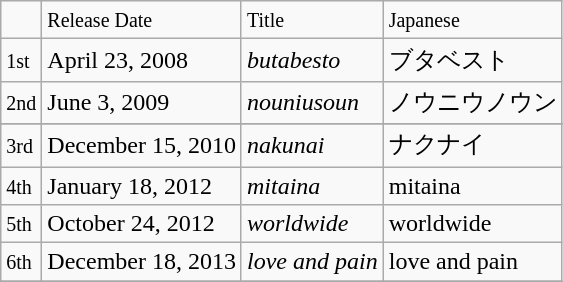<table class="wikitable">
<tr>
<td> </td>
<td><small>Release Date</small></td>
<td><small>Title</small></td>
<td><small>Japanese</small></td>
</tr>
<tr>
<td><small>1st</small></td>
<td>April 23, 2008</td>
<td><em>butabesto</em></td>
<td>ブタベスト</td>
</tr>
<tr>
<td><small>2nd</small></td>
<td>June 3, 2009</td>
<td><em>nouniusoun</em></td>
<td>ノウニウノウン</td>
</tr>
<tr>
</tr>
<tr>
<td><small>3rd</small></td>
<td>December 15, 2010</td>
<td><em>nakunai</em></td>
<td>ナクナイ</td>
</tr>
<tr>
<td><small>4th</small></td>
<td>January 18, 2012</td>
<td><em>mitaina</em></td>
<td>mitaina</td>
</tr>
<tr>
<td><small>5th</small></td>
<td>October 24, 2012</td>
<td><em>worldwide</em></td>
<td>worldwide</td>
</tr>
<tr>
<td><small>6th</small></td>
<td>December 18, 2013</td>
<td><em>love and pain</em></td>
<td>love and pain</td>
</tr>
<tr>
</tr>
</table>
